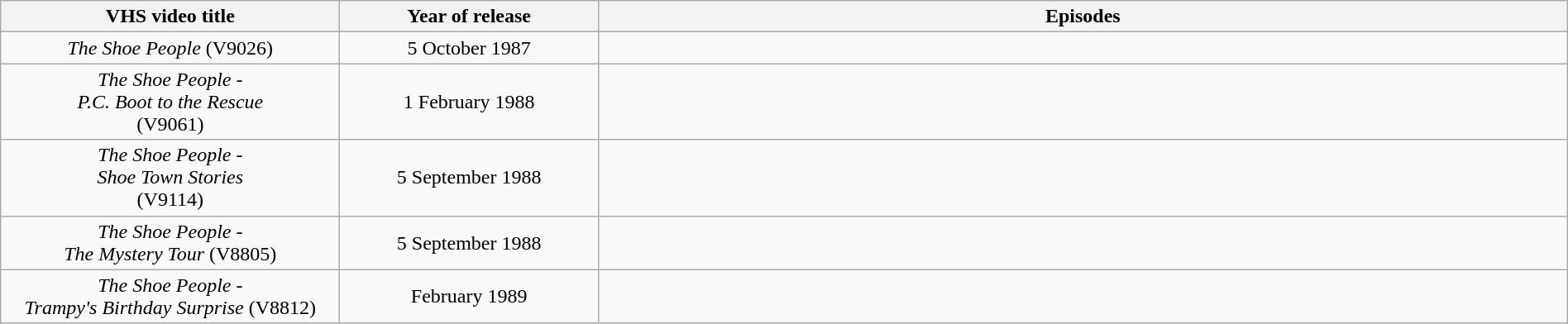<table class="wikitable" style="text-align:center; width:100%;">
<tr>
<th style="width:21%;">VHS video title</th>
<th style="width:16%;">Year of release</th>
<th style="width:60%;">Episodes</th>
</tr>
<tr>
<td><em>The Shoe People</em> (V9026)</td>
<td style="text-align:center;">5 October 1987</td>
<td style="text-align:center;"></td>
</tr>
<tr>
<td><em>The Shoe People -<br>P.C. Boot to the Rescue</em><br>(V9061)</td>
<td align="center">1 February 1988</td>
<td align="center"></td>
</tr>
<tr>
<td><em>The Shoe People -<br>Shoe Town Stories</em><br>(V9114)</td>
<td align="center">5 September 1988</td>
<td align="center"></td>
</tr>
<tr>
<td><em>The Shoe People -<br>The Mystery Tour</em> (V8805)</td>
<td align="center">5 September 1988</td>
<td align="center"></td>
</tr>
<tr>
<td><em>The Shoe People -<br>Trampy's Birthday Surprise</em> (V8812)</td>
<td align="center">February 1989</td>
<td align="center"></td>
</tr>
</table>
